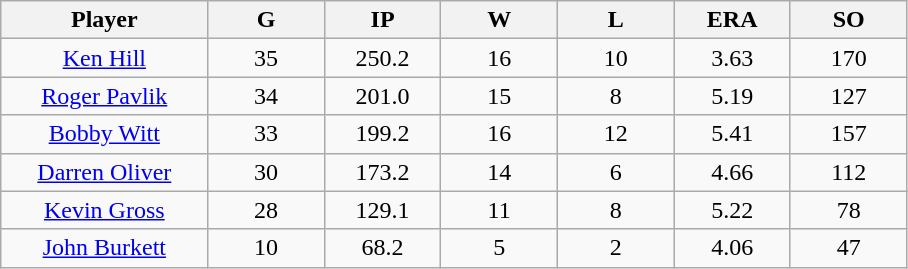<table class="wikitable sortable">
<tr>
<th bgcolor="#DDDDFF" width="16%">Player</th>
<th bgcolor="#DDDDFF" width="9%">G</th>
<th bgcolor="#DDDDFF" width="9%">IP</th>
<th bgcolor="#DDDDFF" width="9%">W</th>
<th bgcolor="#DDDDFF" width="9%">L</th>
<th bgcolor="#DDDDFF" width="9%">ERA</th>
<th bgcolor="#DDDDFF" width="9%">SO</th>
</tr>
<tr align=center>
<td><a href='#'>Ken Hill</a></td>
<td>35</td>
<td>250.2</td>
<td>16</td>
<td>10</td>
<td>3.63</td>
<td>170</td>
</tr>
<tr align="center">
<td><a href='#'>Roger Pavlik</a></td>
<td>34</td>
<td>201.0</td>
<td>15</td>
<td>8</td>
<td>5.19</td>
<td>127</td>
</tr>
<tr align=center>
<td><a href='#'>Bobby Witt</a></td>
<td>33</td>
<td>199.2</td>
<td>16</td>
<td>12</td>
<td>5.41</td>
<td>157</td>
</tr>
<tr align=center>
<td><a href='#'>Darren Oliver</a></td>
<td>30</td>
<td>173.2</td>
<td>14</td>
<td>6</td>
<td>4.66</td>
<td>112</td>
</tr>
<tr align=center>
<td><a href='#'>Kevin Gross</a></td>
<td>28</td>
<td>129.1</td>
<td>11</td>
<td>8</td>
<td>5.22</td>
<td>78</td>
</tr>
<tr align=center>
<td><a href='#'>John Burkett</a></td>
<td>10</td>
<td>68.2</td>
<td>5</td>
<td>2</td>
<td>4.06</td>
<td>47</td>
</tr>
</table>
